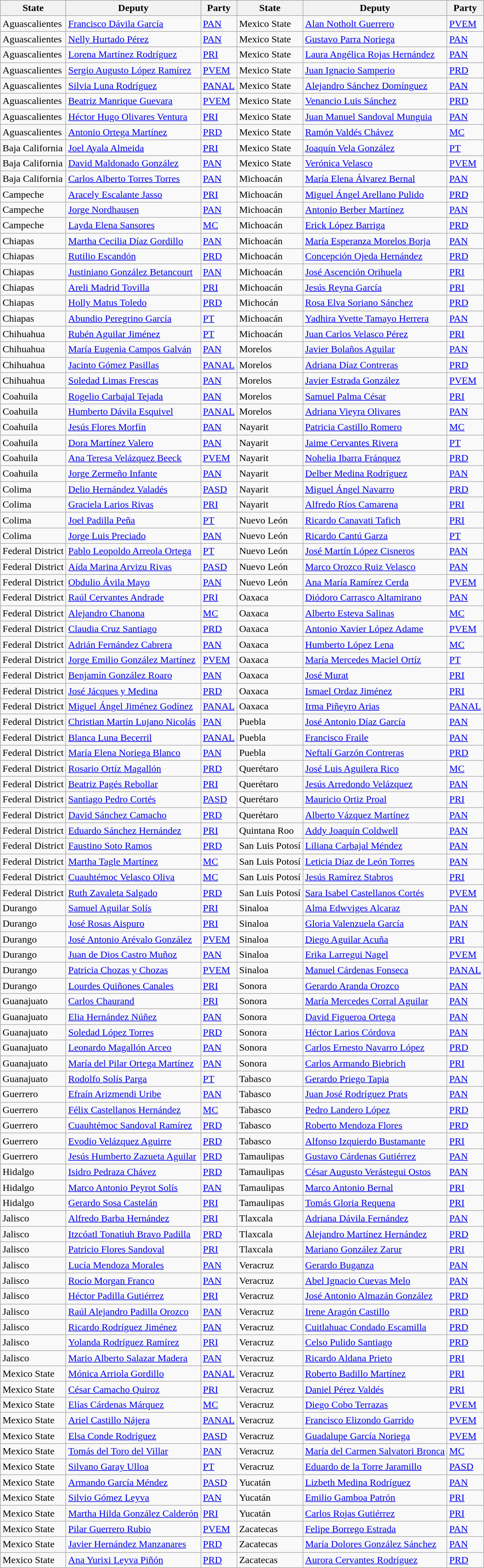<table class="wikitable">
<tr style="background:#efefef;">
<th>State</th>
<th>Deputy</th>
<th>Party</th>
<th>State</th>
<th>Deputy</th>
<th>Party</th>
</tr>
<tr>
<td>Aguascalientes</td>
<td><a href='#'>Francisco Dávila García</a></td>
<td><a href='#'>PAN</a></td>
<td>Mexico State</td>
<td><a href='#'>Alan Notholt Guerrero</a></td>
<td><a href='#'>PVEM</a></td>
</tr>
<tr>
<td>Aguascalientes</td>
<td><a href='#'>Nelly Hurtado Pérez</a></td>
<td><a href='#'>PAN</a></td>
<td>Mexico State</td>
<td><a href='#'>Gustavo Parra Noriega</a></td>
<td><a href='#'>PAN</a></td>
</tr>
<tr>
<td>Aguascalientes</td>
<td><a href='#'>Lorena Martínez Rodríguez</a></td>
<td><a href='#'>PRI</a></td>
<td>Mexico State</td>
<td><a href='#'>Laura Angélica Rojas Hernández</a></td>
<td><a href='#'>PAN</a></td>
</tr>
<tr>
<td>Aguascalientes</td>
<td><a href='#'>Sergio Augusto López Ramírez</a></td>
<td><a href='#'>PVEM</a></td>
<td>Mexico State</td>
<td><a href='#'>Juan Ignacio Samperio</a></td>
<td><a href='#'>PRD</a></td>
</tr>
<tr>
<td>Aguascalientes</td>
<td><a href='#'>Silvia Luna Rodríguez</a></td>
<td><a href='#'>PANAL</a></td>
<td>Mexico State</td>
<td><a href='#'>Alejandro Sánchez Domínguez</a></td>
<td><a href='#'>PAN</a></td>
</tr>
<tr>
<td>Aguascalientes</td>
<td><a href='#'>Beatriz Manrique Guevara</a></td>
<td><a href='#'>PVEM</a></td>
<td>Mexico State</td>
<td><a href='#'>Venancio Luis Sánchez</a></td>
<td><a href='#'>PRD</a></td>
</tr>
<tr>
<td>Aguascalientes</td>
<td><a href='#'>Héctor Hugo Olivares Ventura</a></td>
<td><a href='#'>PRI</a></td>
<td>Mexico State</td>
<td><a href='#'>Juan Manuel Sandoval Munguia</a></td>
<td><a href='#'>PAN</a></td>
</tr>
<tr>
<td>Aguascalientes</td>
<td><a href='#'>Antonio Ortega Martínez</a></td>
<td><a href='#'>PRD</a></td>
<td>Mexico State</td>
<td><a href='#'>Ramón Valdés Chávez</a></td>
<td><a href='#'>MC</a></td>
</tr>
<tr>
<td>Baja California</td>
<td><a href='#'>Joel Ayala Almeida</a></td>
<td><a href='#'>PRI</a></td>
<td>Mexico State</td>
<td><a href='#'>Joaquín Vela González</a></td>
<td><a href='#'>PT</a></td>
</tr>
<tr>
<td>Baja California</td>
<td><a href='#'>David Maldonado González</a></td>
<td><a href='#'>PAN</a></td>
<td>Mexico State</td>
<td><a href='#'>Verónica Velasco</a></td>
<td><a href='#'>PVEM</a></td>
</tr>
<tr>
<td>Baja California</td>
<td><a href='#'>Carlos Alberto Torres Torres</a></td>
<td><a href='#'>PAN</a></td>
<td>Michoacán</td>
<td><a href='#'>María Elena Álvarez Bernal</a></td>
<td><a href='#'>PAN</a></td>
</tr>
<tr>
<td>Campeche</td>
<td><a href='#'>Aracely Escalante Jasso</a></td>
<td><a href='#'>PRI</a></td>
<td>Michoacán</td>
<td><a href='#'>Miguel Ángel Arellano Pulido</a></td>
<td><a href='#'>PRD</a></td>
</tr>
<tr>
<td>Campeche</td>
<td><a href='#'>Jorge Nordhausen</a></td>
<td><a href='#'>PAN</a></td>
<td>Michoacán</td>
<td><a href='#'>Antonio Berber Martínez</a></td>
<td><a href='#'>PAN</a></td>
</tr>
<tr>
<td>Campeche</td>
<td><a href='#'>Layda Elena Sansores</a></td>
<td><a href='#'>MC</a></td>
<td>Michoacán</td>
<td><a href='#'>Erick López Barriga</a></td>
<td><a href='#'>PRD</a></td>
</tr>
<tr>
<td>Chiapas</td>
<td><a href='#'>Martha Cecilia Díaz Gordillo</a></td>
<td><a href='#'>PAN</a></td>
<td>Michoacán</td>
<td><a href='#'>María Esperanza Morelos Borja</a></td>
<td><a href='#'>PAN</a></td>
</tr>
<tr>
<td>Chiapas</td>
<td><a href='#'>Rutilio Escandón</a></td>
<td><a href='#'>PRD</a></td>
<td>Michoacán</td>
<td><a href='#'>Concepción Ojeda Hernández</a></td>
<td><a href='#'>PRD</a></td>
</tr>
<tr>
<td>Chiapas</td>
<td><a href='#'>Justiniano González Betancourt</a></td>
<td><a href='#'>PAN</a></td>
<td>Michoacán</td>
<td><a href='#'>José Ascención Orihuela</a></td>
<td><a href='#'>PRI</a></td>
</tr>
<tr>
<td>Chiapas</td>
<td><a href='#'>Areli Madrid Tovilla</a></td>
<td><a href='#'>PRI</a></td>
<td>Michoacán</td>
<td><a href='#'>Jesús Reyna García</a></td>
<td><a href='#'>PRI</a></td>
</tr>
<tr>
<td>Chiapas</td>
<td><a href='#'>Holly Matus Toledo</a></td>
<td><a href='#'>PRD</a></td>
<td>Michocán</td>
<td><a href='#'>Rosa Elva Soriano Sánchez</a></td>
<td><a href='#'>PRD</a></td>
</tr>
<tr>
<td>Chiapas</td>
<td><a href='#'>Abundio Peregrino García</a></td>
<td><a href='#'>PT</a></td>
<td>Michoacán</td>
<td><a href='#'>Yadhira Yvette Tamayo Herrera</a></td>
<td><a href='#'>PAN</a></td>
</tr>
<tr>
<td>Chihuahua</td>
<td><a href='#'>Rubén Aguilar Jiménez</a></td>
<td><a href='#'>PT</a></td>
<td>Michoacán</td>
<td><a href='#'>Juan Carlos Velasco Pérez</a></td>
<td><a href='#'>PRI</a></td>
</tr>
<tr>
<td>Chihuahua</td>
<td><a href='#'>María Eugenia Campos Galván</a></td>
<td><a href='#'>PAN</a></td>
<td>Morelos</td>
<td><a href='#'>Javier Bolaños Aguilar</a></td>
<td><a href='#'>PAN</a></td>
</tr>
<tr>
<td>Chihuahua</td>
<td><a href='#'>Jacinto Gómez Pasillas</a></td>
<td><a href='#'>PANAL</a></td>
<td>Morelos</td>
<td><a href='#'>Adriana Díaz Contreras</a></td>
<td><a href='#'>PRD</a></td>
</tr>
<tr>
<td>Chihuahua</td>
<td><a href='#'>Soledad Limas Frescas</a></td>
<td><a href='#'>PAN</a></td>
<td>Morelos</td>
<td><a href='#'>Javier Estrada González</a></td>
<td><a href='#'>PVEM</a></td>
</tr>
<tr>
<td>Coahuila</td>
<td><a href='#'>Rogelio Carbajal Tejada</a></td>
<td><a href='#'>PAN</a></td>
<td>Morelos</td>
<td><a href='#'>Samuel Palma César</a></td>
<td><a href='#'>PRI</a></td>
</tr>
<tr>
<td>Coahuila</td>
<td><a href='#'>Humberto Dávila Esquivel</a></td>
<td><a href='#'>PANAL</a></td>
<td>Morelos</td>
<td><a href='#'>Adriana Vieyra Olivares</a></td>
<td><a href='#'>PAN</a></td>
</tr>
<tr>
<td>Coahuila</td>
<td><a href='#'>Jesús Flores Morfín</a></td>
<td><a href='#'>PAN</a></td>
<td>Nayarit</td>
<td><a href='#'>Patricia Castillo Romero</a></td>
<td><a href='#'>MC</a></td>
</tr>
<tr>
<td>Coahuila</td>
<td><a href='#'>Dora Martínez Valero</a></td>
<td><a href='#'>PAN</a></td>
<td>Nayarit</td>
<td><a href='#'>Jaime Cervantes Rivera</a></td>
<td><a href='#'>PT</a></td>
</tr>
<tr>
<td>Coahuila</td>
<td><a href='#'>Ana Teresa Velázquez Beeck</a></td>
<td><a href='#'>PVEM</a></td>
<td>Nayarit</td>
<td><a href='#'>Nohelia Ibarra Fránquez</a></td>
<td><a href='#'>PRD</a></td>
</tr>
<tr>
<td>Coahuila</td>
<td><a href='#'>Jorge Zermeño Infante</a></td>
<td><a href='#'>PAN</a></td>
<td>Nayarit</td>
<td><a href='#'>Delber Medina Rodríguez</a></td>
<td><a href='#'>PAN</a></td>
</tr>
<tr>
<td>Colima</td>
<td><a href='#'>Delio Hernández Valadés</a></td>
<td><a href='#'>PASD</a></td>
<td>Nayarit</td>
<td><a href='#'>Miguel Ángel Navarro</a></td>
<td><a href='#'>PRD</a></td>
</tr>
<tr>
<td>Colima</td>
<td><a href='#'>Graciela Larios Rivas</a></td>
<td><a href='#'>PRI</a></td>
<td>Nayarit</td>
<td><a href='#'>Alfredo Ríos Camarena</a></td>
<td><a href='#'>PRI</a></td>
</tr>
<tr>
<td>Colima</td>
<td><a href='#'>Joel Padilla Peña</a></td>
<td><a href='#'>PT</a></td>
<td>Nuevo León</td>
<td><a href='#'>Ricardo Canavati Tafich</a></td>
<td><a href='#'>PRI</a></td>
</tr>
<tr>
<td>Colima</td>
<td><a href='#'>Jorge Luis Preciado</a></td>
<td><a href='#'>PAN</a></td>
<td>Nuevo León</td>
<td><a href='#'>Ricardo Cantú Garza</a></td>
<td><a href='#'>PT</a></td>
</tr>
<tr>
<td>Federal District</td>
<td><a href='#'>Pablo Leopoldo Arreola Ortega</a></td>
<td><a href='#'>PT</a></td>
<td>Nuevo León</td>
<td><a href='#'>José Martín López Cisneros</a></td>
<td><a href='#'>PAN</a></td>
</tr>
<tr>
<td>Federal District</td>
<td><a href='#'>Aída Marina Arvizu Rivas</a></td>
<td><a href='#'>PASD</a></td>
<td>Nuevo León</td>
<td><a href='#'>Marco Orozco Ruiz Velasco</a></td>
<td><a href='#'>PAN</a></td>
</tr>
<tr>
<td>Federal District</td>
<td><a href='#'>Obdulio Ávila Mayo</a></td>
<td><a href='#'>PAN</a></td>
<td>Nuevo León</td>
<td><a href='#'>Ana María Ramírez Cerda</a></td>
<td><a href='#'>PVEM</a></td>
</tr>
<tr>
<td>Federal District</td>
<td><a href='#'>Raúl Cervantes Andrade</a></td>
<td><a href='#'>PRI</a></td>
<td>Oaxaca</td>
<td><a href='#'>Diódoro Carrasco Altamirano</a></td>
<td><a href='#'>PAN</a></td>
</tr>
<tr>
<td>Federal District</td>
<td><a href='#'>Alejandro Chanona</a></td>
<td><a href='#'>MC</a></td>
<td>Oaxaca</td>
<td><a href='#'>Alberto Esteva Salinas</a></td>
<td><a href='#'>MC</a></td>
</tr>
<tr>
<td>Federal District</td>
<td><a href='#'>Claudia Cruz Santiago</a></td>
<td><a href='#'>PRD</a></td>
<td>Oaxaca</td>
<td><a href='#'>Antonio Xavier López Adame</a></td>
<td><a href='#'>PVEM</a></td>
</tr>
<tr>
<td>Federal District</td>
<td><a href='#'>Adrián Fernández Cabrera</a></td>
<td><a href='#'>PAN</a></td>
<td>Oaxaca</td>
<td><a href='#'>Humberto López Lena</a></td>
<td><a href='#'>MC</a></td>
</tr>
<tr>
<td>Federal District</td>
<td><a href='#'>Jorge Emilio González Martínez</a></td>
<td><a href='#'>PVEM</a></td>
<td>Oaxaca</td>
<td><a href='#'>María Mercedes Maciel Ortíz</a></td>
<td><a href='#'>PT</a></td>
</tr>
<tr>
<td>Federal District</td>
<td><a href='#'>Benjamín González Roaro</a></td>
<td><a href='#'>PAN</a></td>
<td>Oaxaca</td>
<td><a href='#'>José Murat</a></td>
<td><a href='#'>PRI</a></td>
</tr>
<tr>
<td>Federal District</td>
<td><a href='#'>José Jácques y Medina</a></td>
<td><a href='#'>PRD</a></td>
<td>Oaxaca</td>
<td><a href='#'>Ismael Ordaz Jiménez</a></td>
<td><a href='#'>PRI</a></td>
</tr>
<tr>
<td>Federal District</td>
<td><a href='#'>Miguel Ángel Jiménez Godínez</a></td>
<td><a href='#'>PANAL</a></td>
<td>Oaxaca</td>
<td><a href='#'>Irma Piñeyro Arias</a></td>
<td><a href='#'>PANAL</a></td>
</tr>
<tr>
<td>Federal District</td>
<td><a href='#'>Christian Martín Lujano Nicolás</a></td>
<td><a href='#'>PAN</a></td>
<td>Puebla</td>
<td><a href='#'>José Antonio Díaz García</a></td>
<td><a href='#'>PAN</a></td>
</tr>
<tr>
<td>Federal District</td>
<td><a href='#'>Blanca Luna Becerril</a></td>
<td><a href='#'>PANAL</a></td>
<td>Puebla</td>
<td><a href='#'>Francisco Fraile</a></td>
<td><a href='#'>PAN</a></td>
</tr>
<tr>
<td>Federal District</td>
<td><a href='#'>María Elena Noriega Blanco</a></td>
<td><a href='#'>PAN</a></td>
<td>Puebla</td>
<td><a href='#'>Neftalí Garzón Contreras</a></td>
<td><a href='#'>PRD</a></td>
</tr>
<tr>
<td>Federal District</td>
<td><a href='#'>Rosario Ortíz Magallón</a></td>
<td><a href='#'>PRD</a></td>
<td>Querétaro</td>
<td><a href='#'>José Luis Aguilera Rico</a></td>
<td><a href='#'>MC</a></td>
</tr>
<tr>
<td>Federal District</td>
<td><a href='#'>Beatriz Pagés Rebollar</a></td>
<td><a href='#'>PRI</a></td>
<td>Querétaro</td>
<td><a href='#'>Jesús Arredondo Velázquez</a></td>
<td><a href='#'>PAN</a></td>
</tr>
<tr>
<td>Federal District</td>
<td><a href='#'>Santiago Pedro Cortés</a></td>
<td><a href='#'>PASD</a></td>
<td>Querétaro</td>
<td><a href='#'>Mauricio Ortiz Proal</a></td>
<td><a href='#'>PRI</a></td>
</tr>
<tr>
<td>Federal District</td>
<td><a href='#'>David Sánchez Camacho</a></td>
<td><a href='#'>PRD</a></td>
<td>Querétaro</td>
<td><a href='#'>Alberto Vázquez Martínez</a></td>
<td><a href='#'>PAN</a></td>
</tr>
<tr>
<td>Federal District</td>
<td><a href='#'>Eduardo Sánchez Hernández</a></td>
<td><a href='#'>PRI</a></td>
<td>Quintana Roo</td>
<td><a href='#'>Addy Joaquín Coldwell</a></td>
<td><a href='#'>PAN</a></td>
</tr>
<tr>
<td>Federal District</td>
<td><a href='#'>Faustino Soto Ramos</a></td>
<td><a href='#'>PRD</a></td>
<td>San Luis Potosí</td>
<td><a href='#'>Liliana Carbajal Méndez</a></td>
<td><a href='#'>PAN</a></td>
</tr>
<tr>
<td>Federal District</td>
<td><a href='#'>Martha Tagle Martínez</a></td>
<td><a href='#'>MC</a></td>
<td>San Luis Potosí</td>
<td><a href='#'>Leticia Díaz de León Torres</a></td>
<td><a href='#'>PAN</a></td>
</tr>
<tr>
<td>Federal District</td>
<td><a href='#'>Cuauhtémoc Velasco Oliva</a></td>
<td><a href='#'>MC</a></td>
<td>San Luis Potosí</td>
<td><a href='#'>Jesús Ramírez Stabros</a></td>
<td><a href='#'>PRI</a></td>
</tr>
<tr>
<td>Federal District</td>
<td><a href='#'>Ruth Zavaleta Salgado</a></td>
<td><a href='#'>PRD</a></td>
<td>San Luis Potosí</td>
<td><a href='#'>Sara Isabel Castellanos Cortés</a></td>
<td><a href='#'>PVEM</a></td>
</tr>
<tr>
<td>Durango</td>
<td><a href='#'>Samuel Aguilar Solís</a></td>
<td><a href='#'>PRI</a></td>
<td>Sinaloa</td>
<td><a href='#'>Alma Edwviges Alcaraz</a></td>
<td><a href='#'>PAN</a></td>
</tr>
<tr>
<td>Durango</td>
<td><a href='#'>José Rosas Aispuro</a></td>
<td><a href='#'>PRI</a></td>
<td>Sinaloa</td>
<td><a href='#'>Gloria Valenzuela García</a></td>
<td><a href='#'>PAN</a></td>
</tr>
<tr>
<td>Durango</td>
<td><a href='#'>José Antonio Arévalo González</a></td>
<td><a href='#'>PVEM</a></td>
<td>Sinaloa</td>
<td><a href='#'>Diego Aguilar Acuña</a></td>
<td><a href='#'>PRI</a></td>
</tr>
<tr>
<td>Durango</td>
<td><a href='#'>Juan de Dios Castro Muñoz</a></td>
<td><a href='#'>PAN</a></td>
<td>Sinaloa</td>
<td><a href='#'>Erika Larregui Nagel</a></td>
<td><a href='#'>PVEM</a></td>
</tr>
<tr>
<td>Durango</td>
<td><a href='#'>Patricia Chozas y Chozas</a></td>
<td><a href='#'>PVEM</a></td>
<td>Sinaloa</td>
<td><a href='#'>Manuel Cárdenas Fonseca</a></td>
<td><a href='#'>PANAL</a></td>
</tr>
<tr>
<td>Durango</td>
<td><a href='#'>Lourdes Quiñones Canales</a></td>
<td><a href='#'>PRI</a></td>
<td>Sonora</td>
<td><a href='#'>Gerardo Aranda Orozco</a></td>
<td><a href='#'>PAN</a></td>
</tr>
<tr>
<td>Guanajuato</td>
<td><a href='#'>Carlos Chaurand</a></td>
<td><a href='#'>PRI</a></td>
<td>Sonora</td>
<td><a href='#'>María Mercedes Corral Aguilar</a></td>
<td><a href='#'>PAN</a></td>
</tr>
<tr>
<td>Guanajuato</td>
<td><a href='#'>Elia Hernández Núñez</a></td>
<td><a href='#'>PAN</a></td>
<td>Sonora</td>
<td><a href='#'>David Figueroa Ortega</a></td>
<td><a href='#'>PAN</a></td>
</tr>
<tr>
<td>Guanajuato</td>
<td><a href='#'>Soledad López Torres</a></td>
<td><a href='#'>PRD</a></td>
<td>Sonora</td>
<td><a href='#'>Héctor Larios Córdova</a></td>
<td><a href='#'>PAN</a></td>
</tr>
<tr>
<td>Guanajuato</td>
<td><a href='#'>Leonardo Magallón Arceo</a></td>
<td><a href='#'>PAN</a></td>
<td>Sonora</td>
<td><a href='#'>Carlos Ernesto Navarro López</a></td>
<td><a href='#'>PRD</a></td>
</tr>
<tr>
<td>Guanajuato</td>
<td><a href='#'>María del Pilar Ortega Martínez</a></td>
<td><a href='#'>PAN</a></td>
<td>Sonora</td>
<td><a href='#'>Carlos Armando Biebrich</a></td>
<td><a href='#'>PRI</a></td>
</tr>
<tr>
<td>Guanajuato</td>
<td><a href='#'>Rodolfo Solís Parga</a></td>
<td><a href='#'>PT</a></td>
<td>Tabasco</td>
<td><a href='#'>Gerardo Priego Tapia</a></td>
<td><a href='#'>PAN</a></td>
</tr>
<tr>
<td>Guerrero</td>
<td><a href='#'>Efraín Arizmendi Uribe</a></td>
<td><a href='#'>PAN</a></td>
<td>Tabasco</td>
<td><a href='#'>Juan José Rodríguez Prats</a></td>
<td><a href='#'>PAN</a></td>
</tr>
<tr>
<td>Guerrero</td>
<td><a href='#'>Félix Castellanos Hernández</a></td>
<td><a href='#'>MC</a></td>
<td>Tabasco</td>
<td><a href='#'>Pedro Landero López</a></td>
<td><a href='#'>PRD</a></td>
</tr>
<tr>
<td>Guerrero</td>
<td><a href='#'>Cuauhtémoc Sandoval Ramírez</a></td>
<td><a href='#'>PRD</a></td>
<td>Tabasco</td>
<td><a href='#'>Roberto Mendoza Flores</a></td>
<td><a href='#'>PRD</a></td>
</tr>
<tr>
<td>Guerrero</td>
<td><a href='#'>Evodio Velázquez Aguirre</a></td>
<td><a href='#'>PRD</a></td>
<td>Tabasco</td>
<td><a href='#'>Alfonso Izquierdo Bustamante</a></td>
<td><a href='#'>PRI</a></td>
</tr>
<tr>
<td>Guerrero</td>
<td><a href='#'>Jesús Humberto Zazueta Aguilar</a></td>
<td><a href='#'>PRD</a></td>
<td>Tamaulipas</td>
<td><a href='#'>Gustavo Cárdenas Gutiérrez</a></td>
<td><a href='#'>PAN</a></td>
</tr>
<tr>
<td>Hidalgo</td>
<td><a href='#'>Isidro Pedraza Chávez</a></td>
<td><a href='#'>PRD</a></td>
<td>Tamaulipas</td>
<td><a href='#'>César Augusto Verástegui Ostos</a></td>
<td><a href='#'>PAN</a></td>
</tr>
<tr>
<td>Hidalgo</td>
<td><a href='#'>Marco Antonio Peyrot Solís</a></td>
<td><a href='#'>PAN</a></td>
<td>Tamaulipas</td>
<td><a href='#'>Marco Antonio Bernal</a></td>
<td><a href='#'>PRI</a></td>
</tr>
<tr>
<td>Hidalgo</td>
<td><a href='#'>Gerardo Sosa Castelán</a></td>
<td><a href='#'>PRI</a></td>
<td>Tamaulipas</td>
<td><a href='#'>Tomás Gloria Requena</a></td>
<td><a href='#'>PRI</a></td>
</tr>
<tr>
<td>Jalisco</td>
<td><a href='#'>Alfredo Barba Hernández</a></td>
<td><a href='#'>PRI</a></td>
<td>Tlaxcala</td>
<td><a href='#'>Adriana Dávila Fernández</a></td>
<td><a href='#'>PAN</a></td>
</tr>
<tr>
<td>Jalisco</td>
<td><a href='#'>Itzcóatl Tonatiuh Bravo Padilla</a></td>
<td><a href='#'>PRD</a></td>
<td>Tlaxcala</td>
<td><a href='#'>Alejandro Martínez Hernández</a></td>
<td><a href='#'>PRD</a></td>
</tr>
<tr>
<td>Jalisco</td>
<td><a href='#'>Patricio Flores Sandoval</a></td>
<td><a href='#'>PRI</a></td>
<td>Tlaxcala</td>
<td><a href='#'>Mariano González Zarur</a></td>
<td><a href='#'>PRI</a></td>
</tr>
<tr>
<td>Jalisco</td>
<td><a href='#'>Lucía Mendoza Morales</a></td>
<td><a href='#'>PAN</a></td>
<td>Veracruz</td>
<td><a href='#'>Gerardo Buganza</a></td>
<td><a href='#'>PAN</a></td>
</tr>
<tr>
<td>Jalisco</td>
<td><a href='#'>Rocío Morgan Franco</a></td>
<td><a href='#'>PAN</a></td>
<td>Veracruz</td>
<td><a href='#'>Abel Ignacio Cuevas Melo</a></td>
<td><a href='#'>PAN</a></td>
</tr>
<tr>
<td>Jalisco</td>
<td><a href='#'>Héctor Padilla Gutiérrez</a></td>
<td><a href='#'>PRI</a></td>
<td>Veracruz</td>
<td><a href='#'>José Antonio Almazán González</a></td>
<td><a href='#'>PRD</a></td>
</tr>
<tr>
<td>Jalisco</td>
<td><a href='#'>Raúl Alejandro Padilla Orozco</a></td>
<td><a href='#'>PAN</a></td>
<td>Veracruz</td>
<td><a href='#'>Irene Aragón Castillo</a></td>
<td><a href='#'>PRD</a></td>
</tr>
<tr>
<td>Jalisco</td>
<td><a href='#'>Ricardo Rodríguez Jiménez</a></td>
<td><a href='#'>PAN</a></td>
<td>Veracruz</td>
<td><a href='#'>Cuitlahuac Condado Escamilla</a></td>
<td><a href='#'>PRD</a></td>
</tr>
<tr>
<td>Jalisco</td>
<td><a href='#'>Yolanda Rodríguez Ramírez</a></td>
<td><a href='#'>PRI</a></td>
<td>Veracruz</td>
<td><a href='#'>Celso Pulido Santiago</a></td>
<td><a href='#'>PRD</a></td>
</tr>
<tr>
<td>Jalisco</td>
<td><a href='#'>Mario Alberto Salazar Madera</a></td>
<td><a href='#'>PAN</a></td>
<td>Veracruz</td>
<td><a href='#'>Ricardo Aldana Prieto</a></td>
<td><a href='#'>PRI</a></td>
</tr>
<tr>
<td>Mexico State</td>
<td><a href='#'>Mónica Arriola Gordillo</a></td>
<td><a href='#'>PANAL</a></td>
<td>Veracruz</td>
<td><a href='#'>Roberto Badillo Martínez</a></td>
<td><a href='#'>PRI</a></td>
</tr>
<tr>
<td>Mexico State</td>
<td><a href='#'>César Camacho Quiroz</a></td>
<td><a href='#'>PRI</a></td>
<td>Veracruz</td>
<td><a href='#'>Daniel Pérez Valdés</a></td>
<td><a href='#'>PRI</a></td>
</tr>
<tr>
<td>Mexico State</td>
<td><a href='#'>Elías Cárdenas Márquez</a></td>
<td><a href='#'>MC</a></td>
<td>Veracruz</td>
<td><a href='#'>Diego Cobo Terrazas</a></td>
<td><a href='#'>PVEM</a></td>
</tr>
<tr>
<td>Mexico State</td>
<td><a href='#'>Ariel Castillo Nájera</a></td>
<td><a href='#'>PANAL</a></td>
<td>Veracruz</td>
<td><a href='#'>Francisco Elizondo Garrido</a></td>
<td><a href='#'>PVEM</a></td>
</tr>
<tr>
<td>Mexico State</td>
<td><a href='#'>Elsa Conde Rodríguez</a></td>
<td><a href='#'>PASD</a></td>
<td>Veracruz</td>
<td><a href='#'>Guadalupe García Noriega</a></td>
<td><a href='#'>PVEM</a></td>
</tr>
<tr>
<td>Mexico State</td>
<td><a href='#'>Tomás del Toro del Villar</a></td>
<td><a href='#'>PAN</a></td>
<td>Veracruz</td>
<td><a href='#'>María del Carmen Salvatori Bronca</a></td>
<td><a href='#'>MC</a></td>
</tr>
<tr>
<td>Mexico State</td>
<td><a href='#'>Silvano Garay Ulloa</a></td>
<td><a href='#'>PT</a></td>
<td>Veracruz</td>
<td><a href='#'>Eduardo de la Torre Jaramillo</a></td>
<td><a href='#'>PASD</a></td>
</tr>
<tr>
<td>Mexico State</td>
<td><a href='#'>Armando García Méndez</a></td>
<td><a href='#'>PASD</a></td>
<td>Yucatán</td>
<td><a href='#'>Lizbeth Medina Rodríguez</a></td>
<td><a href='#'>PAN</a></td>
</tr>
<tr>
<td>Mexico State</td>
<td><a href='#'>Silvio Gómez Leyva</a></td>
<td><a href='#'>PAN</a></td>
<td>Yucatán</td>
<td><a href='#'>Emilio Gamboa Patrón</a></td>
<td><a href='#'>PRI</a></td>
</tr>
<tr>
<td>Mexico State</td>
<td><a href='#'>Martha Hilda González Calderón</a></td>
<td><a href='#'>PRI</a></td>
<td>Yucatán</td>
<td><a href='#'>Carlos Rojas Gutiérrez</a></td>
<td><a href='#'>PRI</a></td>
</tr>
<tr>
<td>Mexico State</td>
<td><a href='#'>Pilar Guerrero Rubio</a></td>
<td><a href='#'>PVEM</a></td>
<td>Zacatecas</td>
<td><a href='#'>Felipe Borrego Estrada</a></td>
<td><a href='#'>PAN</a></td>
</tr>
<tr>
<td>Mexico State</td>
<td><a href='#'>Javier Hernández Manzanares</a></td>
<td><a href='#'>PRD</a></td>
<td>Zacatecas</td>
<td><a href='#'>María Dolores González Sánchez</a></td>
<td><a href='#'>PAN</a></td>
</tr>
<tr>
<td>Mexico State</td>
<td><a href='#'>Ana Yurixi Leyva Piñón</a></td>
<td><a href='#'>PRD</a></td>
<td>Zacatecas</td>
<td><a href='#'>Aurora Cervantes Rodríguez</a></td>
<td><a href='#'>PRD</a></td>
</tr>
</table>
